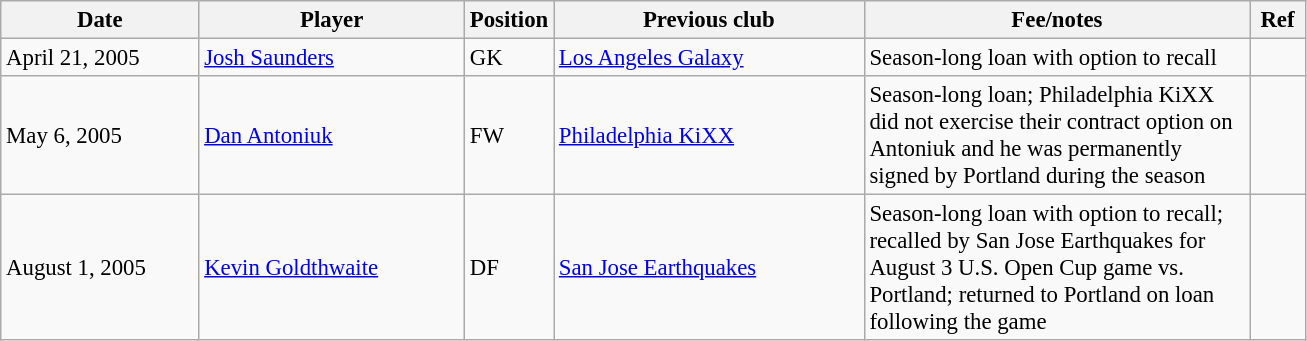<table class="wikitable" style="font-size:95%;">
<tr>
<th width=125px>Date</th>
<th width=170px>Player</th>
<th width=50px>Position</th>
<th width=200px>Previous club</th>
<th width=250px>Fee/notes</th>
<th width=30px>Ref</th>
</tr>
<tr>
<td>April 21, 2005</td>
<td> <a href='#'>Josh Saunders</a></td>
<td>GK</td>
<td> <a href='#'>Los Angeles Galaxy</a></td>
<td>Season-long loan with option to recall</td>
<td></td>
</tr>
<tr>
<td>May 6, 2005</td>
<td> <a href='#'>Dan Antoniuk</a></td>
<td>FW</td>
<td> <a href='#'>Philadelphia KiXX</a></td>
<td>Season-long loan; Philadelphia KiXX did not exercise their contract option on Antoniuk and he was permanently signed by Portland during the season</td>
<td></td>
</tr>
<tr>
<td>August 1, 2005</td>
<td> <a href='#'>Kevin Goldthwaite</a></td>
<td>DF</td>
<td> <a href='#'>San Jose Earthquakes</a></td>
<td>Season-long loan with option to recall; recalled by San Jose Earthquakes for August 3 U.S. Open Cup game vs. Portland; returned to Portland on loan following the game</td>
<td></td>
</tr>
</table>
